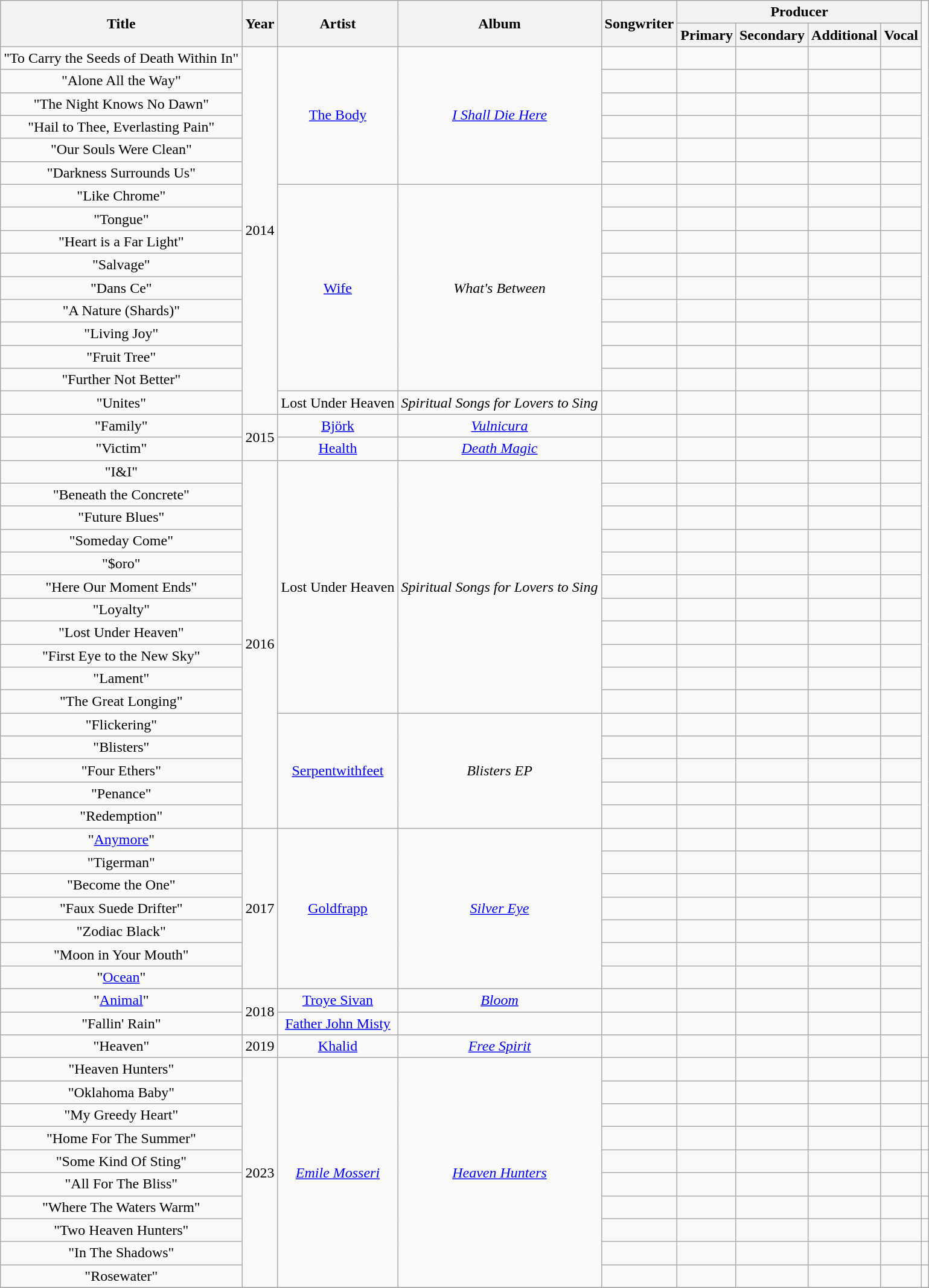<table class="wikitable plainrowheaders" style="text-align:center;">
<tr>
<th scope="col" rowspan="2">Title</th>
<th scope="col" rowspan="2">Year</th>
<th scope="col" rowspan="2">Artist</th>
<th scope="col" rowspan="2">Album</th>
<th scope="col" rowspan="2">Songwriter</th>
<th scope="col" colspan="4">Producer</th>
</tr>
<tr>
<th scope="col">Primary</th>
<th scope="col">Secondary</th>
<th scope="col">Additional</th>
<th scope="col">Vocal</th>
</tr>
<tr>
<td scope="row">"To Carry the Seeds of Death Within In"</td>
<td rowspan="16">2014</td>
<td rowspan="6"><a href='#'>The Body</a></td>
<td rowspan="6"><em><a href='#'>I Shall Die Here</a></em></td>
<td></td>
<td></td>
<td></td>
<td></td>
<td></td>
</tr>
<tr>
<td scope="row">"Alone All the Way"</td>
<td></td>
<td></td>
<td></td>
<td></td>
<td></td>
</tr>
<tr>
<td scope="row">"The Night Knows No Dawn"</td>
<td></td>
<td></td>
<td></td>
<td></td>
<td></td>
</tr>
<tr>
<td scope="row">"Hail to Thee, Everlasting Pain"</td>
<td></td>
<td></td>
<td></td>
<td></td>
<td></td>
</tr>
<tr>
<td scope="row">"Our Souls Were Clean"</td>
<td></td>
<td></td>
<td></td>
<td></td>
<td></td>
</tr>
<tr>
<td scope="row">"Darkness Surrounds Us"</td>
<td></td>
<td></td>
<td></td>
<td></td>
<td></td>
</tr>
<tr>
<td scope="row">"Like Chrome"</td>
<td rowspan="9"><a href='#'>Wife</a></td>
<td rowspan="9"><em>What's Between</em></td>
<td></td>
<td></td>
<td></td>
<td></td>
<td></td>
</tr>
<tr>
<td scope="row">"Tongue"</td>
<td></td>
<td></td>
<td></td>
<td></td>
<td></td>
</tr>
<tr>
<td scope="row">"Heart is a Far Light"</td>
<td></td>
<td></td>
<td></td>
<td></td>
<td></td>
</tr>
<tr>
<td scope="row">"Salvage"</td>
<td></td>
<td></td>
<td></td>
<td></td>
<td></td>
</tr>
<tr>
<td scope="row">"Dans Ce"</td>
<td></td>
<td></td>
<td></td>
<td></td>
<td></td>
</tr>
<tr>
<td scope="row">"A Nature (Shards)"</td>
<td></td>
<td></td>
<td></td>
<td></td>
<td></td>
</tr>
<tr>
<td scope="row">"Living Joy"</td>
<td></td>
<td></td>
<td></td>
<td></td>
<td></td>
</tr>
<tr>
<td scope="row">"Fruit Tree"</td>
<td></td>
<td></td>
<td></td>
<td></td>
<td></td>
</tr>
<tr>
<td scope="row">"Further Not Better"</td>
<td></td>
<td></td>
<td></td>
<td></td>
<td></td>
</tr>
<tr>
<td scope="row">"Unites"</td>
<td>Lost Under Heaven</td>
<td><em>Spiritual Songs for Lovers to Sing</em></td>
<td></td>
<td></td>
<td></td>
<td></td>
<td></td>
</tr>
<tr>
<td scope="row">"Family"</td>
<td rowspan="2">2015</td>
<td><a href='#'>Björk</a></td>
<td><em><a href='#'>Vulnicura</a></em></td>
<td></td>
<td></td>
<td></td>
<td></td>
<td></td>
</tr>
<tr>
<td scope="row">"Victim"</td>
<td><a href='#'>Health</a></td>
<td><em><a href='#'>Death Magic</a></em></td>
<td></td>
<td></td>
<td></td>
<td></td>
<td></td>
</tr>
<tr>
<td scope="row">"I&I"</td>
<td rowspan="16">2016</td>
<td rowspan="11">Lost Under Heaven</td>
<td rowspan="11"><em>Spiritual Songs for Lovers to Sing</em></td>
<td></td>
<td></td>
<td></td>
<td></td>
<td></td>
</tr>
<tr>
<td scope="row">"Beneath the Concrete"</td>
<td></td>
<td></td>
<td></td>
<td></td>
<td></td>
</tr>
<tr>
<td scope="row">"Future Blues"</td>
<td></td>
<td></td>
<td></td>
<td></td>
<td></td>
</tr>
<tr>
<td scope="row">"Someday Come"</td>
<td></td>
<td></td>
<td></td>
<td></td>
<td></td>
</tr>
<tr>
<td scope="row">"$oro"</td>
<td></td>
<td></td>
<td></td>
<td></td>
<td></td>
</tr>
<tr>
<td scope="row">"Here Our Moment Ends"</td>
<td></td>
<td></td>
<td></td>
<td></td>
<td></td>
</tr>
<tr>
<td scope="row">"Loyalty"</td>
<td></td>
<td></td>
<td></td>
<td></td>
<td></td>
</tr>
<tr>
<td scope="row">"Lost Under Heaven"</td>
<td></td>
<td></td>
<td></td>
<td></td>
<td></td>
</tr>
<tr>
<td scope="row">"First Eye to the New Sky"</td>
<td></td>
<td></td>
<td></td>
<td></td>
<td></td>
</tr>
<tr>
<td scope="row">"Lament"</td>
<td></td>
<td></td>
<td></td>
<td></td>
<td></td>
</tr>
<tr>
<td scope="row">"The Great Longing"</td>
<td></td>
<td></td>
<td></td>
<td></td>
<td></td>
</tr>
<tr>
<td scope="row">"Flickering"</td>
<td rowspan="5"><a href='#'>Serpentwithfeet</a></td>
<td rowspan="5"><em>Blisters EP</em></td>
<td></td>
<td></td>
<td></td>
<td></td>
<td></td>
</tr>
<tr>
<td scope="row">"Blisters"</td>
<td></td>
<td></td>
<td></td>
<td></td>
<td></td>
</tr>
<tr>
<td scope="row">"Four Ethers"</td>
<td></td>
<td></td>
<td></td>
<td></td>
<td></td>
</tr>
<tr>
<td scope="row">"Penance"<br></td>
<td></td>
<td></td>
<td></td>
<td></td>
<td></td>
</tr>
<tr>
<td scope="row">"Redemption"</td>
<td></td>
<td></td>
<td></td>
<td></td>
<td></td>
</tr>
<tr>
<td scope="row">"<a href='#'>Anymore</a>"</td>
<td rowspan="7">2017</td>
<td rowspan="7"><a href='#'>Goldfrapp</a></td>
<td rowspan="7"><em><a href='#'>Silver Eye</a></em></td>
<td></td>
<td></td>
<td></td>
<td></td>
<td></td>
</tr>
<tr>
<td scope="row">"Tigerman"</td>
<td></td>
<td></td>
<td></td>
<td></td>
<td></td>
</tr>
<tr>
<td scope="row">"Become the One"</td>
<td></td>
<td></td>
<td></td>
<td></td>
<td></td>
</tr>
<tr>
<td scope="row">"Faux Suede Drifter"</td>
<td></td>
<td></td>
<td></td>
<td></td>
<td></td>
</tr>
<tr>
<td scope="row">"Zodiac Black"</td>
<td></td>
<td></td>
<td></td>
<td></td>
<td></td>
</tr>
<tr>
<td scope="row">"Moon in Your Mouth"</td>
<td></td>
<td></td>
<td></td>
<td></td>
<td></td>
</tr>
<tr>
<td scope="row">"<a href='#'>Ocean</a>"</td>
<td></td>
<td></td>
<td></td>
<td></td>
<td></td>
</tr>
<tr>
<td scope="row">"<a href='#'>Animal</a>"</td>
<td rowspan="2">2018</td>
<td><a href='#'>Troye Sivan</a></td>
<td><em><a href='#'>Bloom</a></em></td>
<td></td>
<td></td>
<td></td>
<td></td>
<td></td>
</tr>
<tr>
<td scope="row">"Fallin' Rain"</td>
<td><a href='#'>Father John Misty</a></td>
<td></td>
<td></td>
<td></td>
<td></td>
<td></td>
<td></td>
</tr>
<tr>
<td scope="row">"Heaven"</td>
<td>2019</td>
<td><a href='#'>Khalid</a></td>
<td><em><a href='#'>Free Spirit</a></em></td>
<td></td>
<td></td>
<td></td>
<td></td>
<td></td>
</tr>
<tr>
<td>"Heaven Hunters"</td>
<td rowspan="10">2023</td>
<td rowspan="10"><em><a href='#'>Emile Mosseri</a></em></td>
<td rowspan="10"><em><a href='#'>Heaven Hunters</a></em></td>
<td></td>
<td></td>
<td></td>
<td></td>
<td></td>
<td></td>
</tr>
<tr>
<td>"Oklahoma Baby"</td>
<td></td>
<td></td>
<td></td>
<td></td>
<td></td>
<td></td>
</tr>
<tr>
<td>"My Greedy Heart"</td>
<td></td>
<td></td>
<td></td>
<td></td>
<td></td>
<td></td>
</tr>
<tr>
<td>"Home For The Summer"</td>
<td></td>
<td></td>
<td></td>
<td></td>
<td></td>
<td></td>
</tr>
<tr>
<td>"Some Kind Of Sting"</td>
<td></td>
<td></td>
<td></td>
<td></td>
<td></td>
<td></td>
</tr>
<tr>
<td>"All For The Bliss"</td>
<td></td>
<td></td>
<td></td>
<td></td>
<td></td>
<td></td>
</tr>
<tr>
<td>"Where The Waters Warm"</td>
<td></td>
<td></td>
<td></td>
<td></td>
<td></td>
<td></td>
</tr>
<tr>
<td>"Two Heaven Hunters"</td>
<td></td>
<td></td>
<td></td>
<td></td>
<td></td>
<td></td>
</tr>
<tr>
<td>"In The Shadows"</td>
<td></td>
<td></td>
<td></td>
<td></td>
<td></td>
<td></td>
</tr>
<tr>
<td>"Rosewater"</td>
<td></td>
<td></td>
<td></td>
<td></td>
<td></td>
<td></td>
</tr>
<tr>
</tr>
</table>
